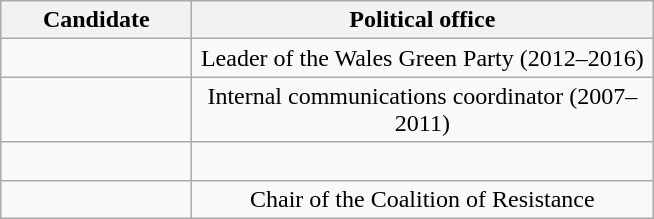<table class="wikitable sortable" style="text-align:center">
<tr>
<th scope = "col" style = "width: 120px;">Candidate</th>
<th scope = "col" style = "width: 300px;">Political office</th>
</tr>
<tr>
<td><br></td>
<td>Leader of the Wales Green Party (2012–2016)</td>
</tr>
<tr>
<td><br></td>
<td>Internal communications coordinator (2007–2011)</td>
</tr>
<tr>
<td><br></td>
<td></td>
</tr>
<tr>
<td><br></td>
<td>Chair of the Coalition of Resistance</td>
</tr>
</table>
